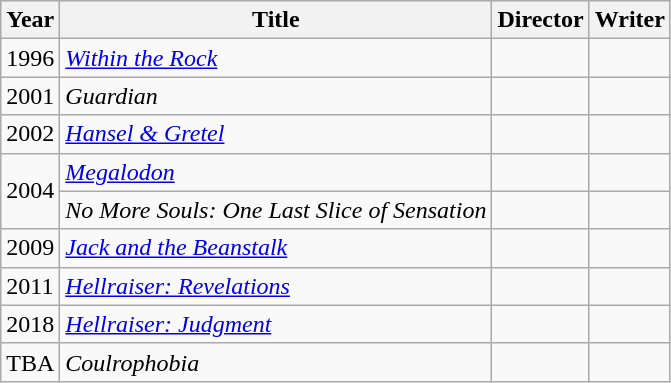<table class="wikitable">
<tr>
<th>Year</th>
<th>Title</th>
<th>Director</th>
<th>Writer</th>
</tr>
<tr>
<td>1996</td>
<td><em><a href='#'>Within the Rock</a></em></td>
<td></td>
<td></td>
</tr>
<tr>
<td>2001</td>
<td><em>Guardian</em></td>
<td></td>
<td></td>
</tr>
<tr>
<td>2002</td>
<td><em><a href='#'>Hansel & Gretel</a></em></td>
<td></td>
<td></td>
</tr>
<tr>
<td rowspan=2>2004</td>
<td><em><a href='#'>Megalodon</a></em></td>
<td></td>
<td></td>
</tr>
<tr>
<td><em>No More Souls: One Last Slice of Sensation</em></td>
<td></td>
<td></td>
</tr>
<tr>
<td>2009</td>
<td><em><a href='#'>Jack and the Beanstalk</a></em></td>
<td></td>
<td></td>
</tr>
<tr>
<td>2011</td>
<td><em><a href='#'>Hellraiser: Revelations</a></em></td>
<td></td>
<td></td>
</tr>
<tr>
<td>2018</td>
<td><em><a href='#'>Hellraiser: Judgment</a></em></td>
<td></td>
<td></td>
</tr>
<tr>
<td>TBA</td>
<td><em>Coulrophobia</em></td>
<td></td>
<td></td>
</tr>
</table>
